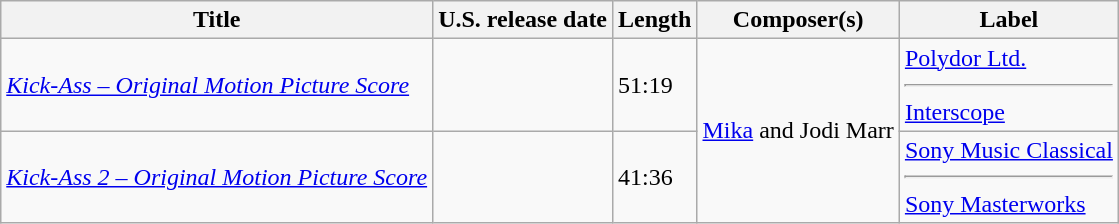<table class="wikitable plainrowheaders" width:100%;">
<tr>
<th>Title</th>
<th>U.S. release date</th>
<th>Length</th>
<th>Composer(s)</th>
<th>Label</th>
</tr>
<tr>
<td><em><a href='#'>Kick-Ass – Original Motion Picture Score</a></em></td>
<td></td>
<td>51:19</td>
<td rowspan="2"><a href='#'>Mika</a> and Jodi Marr</td>
<td><a href='#'>Polydor Ltd.</a><hr><a href='#'>Interscope</a></td>
</tr>
<tr>
<td><em><a href='#'>Kick-Ass 2 – Original Motion Picture Score</a></em></td>
<td></td>
<td>41:36</td>
<td><a href='#'>Sony Music Classical</a><hr><a href='#'>Sony Masterworks</a></td>
</tr>
</table>
